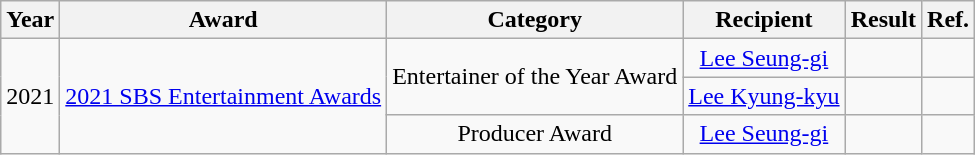<table class="wikitable sortable" style="text-align:center;">
<tr>
<th>Year</th>
<th>Award</th>
<th>Category</th>
<th>Recipient</th>
<th>Result</th>
<th>Ref.</th>
</tr>
<tr>
<td rowspan="3">2021</td>
<td rowspan="3"><a href='#'>2021 SBS Entertainment Awards</a></td>
<td rowspan="2">Entertainer of the Year Award</td>
<td><a href='#'>Lee Seung-gi</a></td>
<td></td>
<td style="text-align:center"></td>
</tr>
<tr>
<td><a href='#'>Lee Kyung-kyu</a></td>
<td></td>
<td style="text-align:center"></td>
</tr>
<tr>
<td>Producer Award</td>
<td><a href='#'>Lee Seung-gi</a></td>
<td></td>
<td></td>
</tr>
</table>
